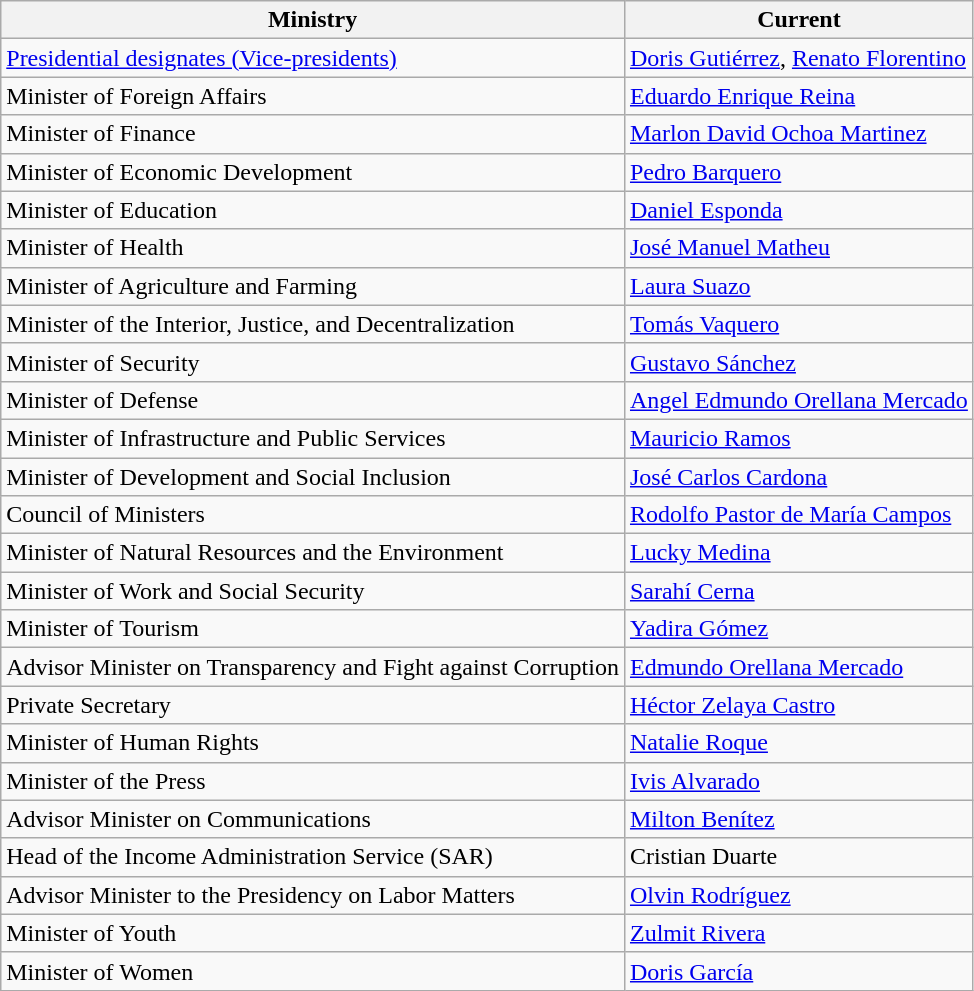<table style="margin-bottom: 10px;" class="wikitable">
<tr>
<th>Ministry</th>
<th>Current</th>
</tr>
<tr>
<td><a href='#'>Presidential designates (Vice-presidents)</a></td>
<td><a href='#'>Doris Gutiérrez</a>, <a href='#'>Renato Florentino</a></td>
</tr>
<tr>
<td>Minister of Foreign Affairs</td>
<td><a href='#'>Eduardo Enrique Reina</a></td>
</tr>
<tr>
<td>Minister of Finance</td>
<td><a href='#'>Marlon David Ochoa Martinez</a></td>
</tr>
<tr>
<td>Minister of Economic Development</td>
<td><a href='#'>Pedro Barquero</a></td>
</tr>
<tr>
<td>Minister of Education</td>
<td><a href='#'>Daniel Esponda</a></td>
</tr>
<tr>
<td>Minister of Health</td>
<td><a href='#'>José Manuel Matheu</a></td>
</tr>
<tr>
<td>Minister of Agriculture and Farming</td>
<td><a href='#'>Laura Suazo</a></td>
</tr>
<tr>
<td>Minister of the Interior, Justice, and Decentralization</td>
<td><a href='#'>Tomás Vaquero</a></td>
</tr>
<tr>
<td>Minister of Security</td>
<td><a href='#'>Gustavo Sánchez</a></td>
</tr>
<tr>
<td>Minister of Defense</td>
<td><a href='#'>Angel Edmundo Orellana Mercado</a></td>
</tr>
<tr>
<td>Minister of Infrastructure and Public Services</td>
<td><a href='#'>Mauricio Ramos</a></td>
</tr>
<tr>
<td>Minister of Development and Social Inclusion</td>
<td><a href='#'>José Carlos Cardona</a></td>
</tr>
<tr>
<td>Council of Ministers</td>
<td><a href='#'>Rodolfo Pastor de María Campos</a></td>
</tr>
<tr>
<td>Minister of Natural Resources and the Environment</td>
<td><a href='#'>Lucky Medina</a></td>
</tr>
<tr>
<td>Minister of Work and Social Security</td>
<td><a href='#'>Sarahí Cerna</a></td>
</tr>
<tr>
<td>Minister of Tourism</td>
<td><a href='#'>Yadira Gómez</a></td>
</tr>
<tr>
<td>Advisor Minister on Transparency and Fight against Corruption</td>
<td><a href='#'>Edmundo Orellana Mercado</a></td>
</tr>
<tr>
<td>Private Secretary</td>
<td><a href='#'>Héctor Zelaya Castro</a></td>
</tr>
<tr>
<td>Minister of Human Rights</td>
<td><a href='#'>Natalie Roque</a></td>
</tr>
<tr>
<td>Minister of the Press</td>
<td><a href='#'>Ivis Alvarado</a></td>
</tr>
<tr>
<td>Advisor Minister on Communications</td>
<td><a href='#'>Milton Benítez</a></td>
</tr>
<tr>
<td>Head of the Income Administration Service (SAR)</td>
<td>Cristian Duarte</td>
</tr>
<tr>
<td>Advisor Minister to the Presidency on Labor Matters</td>
<td><a href='#'>Olvin Rodríguez</a></td>
</tr>
<tr>
<td>Minister of Youth</td>
<td><a href='#'>Zulmit Rivera</a></td>
</tr>
<tr>
<td>Minister of Women</td>
<td><a href='#'>Doris García</a></td>
</tr>
</table>
